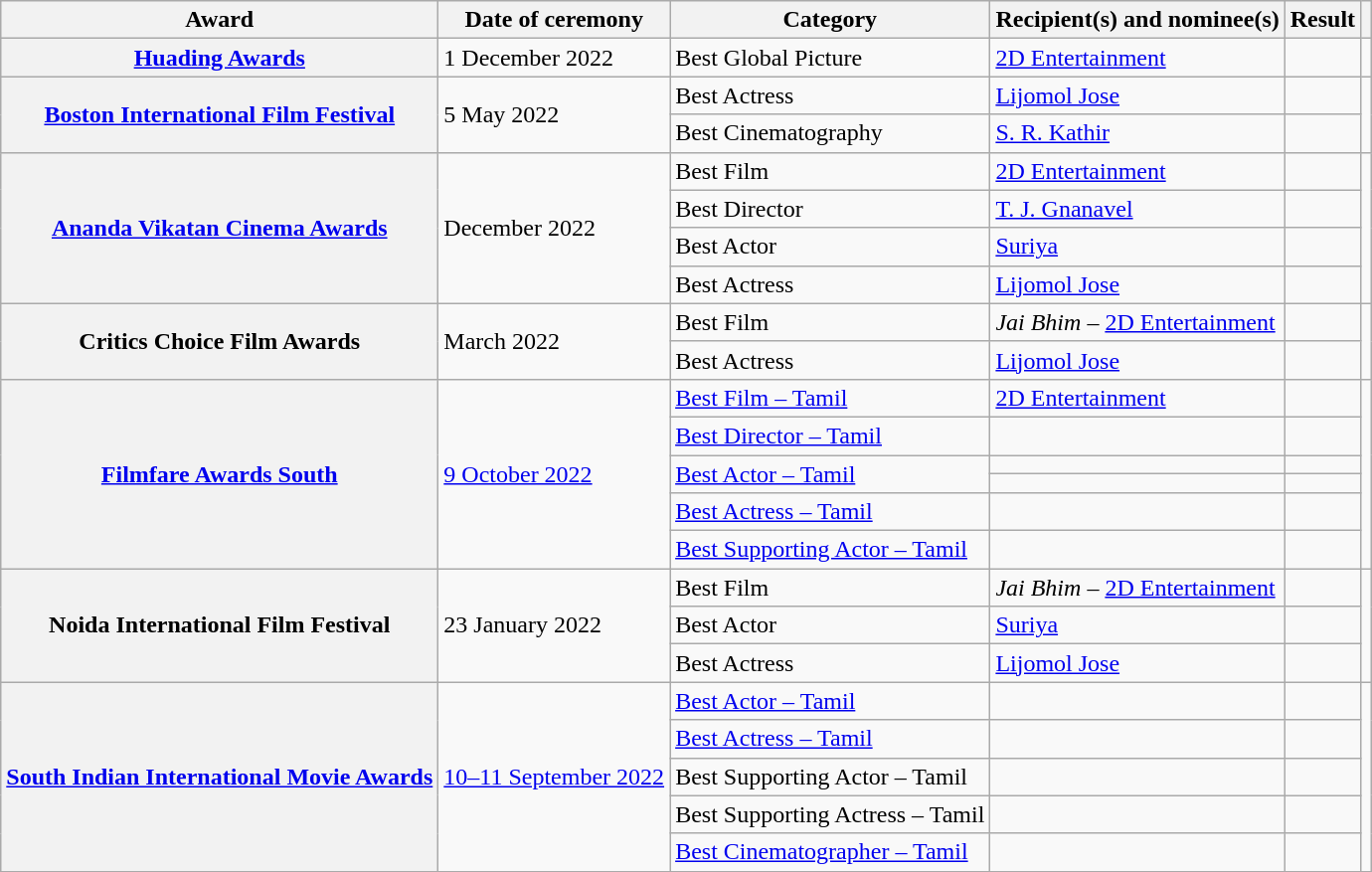<table class="wikitable plainrowheaders sortable">
<tr>
<th scope="col">Award</th>
<th scope="col">Date of ceremony</th>
<th scope="col">Category</th>
<th scope="col">Recipient(s) and nominee(s)</th>
<th scope="col">Result</th>
<th scope="col" class="unsortable"></th>
</tr>
<tr>
<th scope="row"><a href='#'>Huading Awards</a></th>
<td>1 December 2022</td>
<td>Best Global Picture</td>
<td><a href='#'>2D Entertainment</a></td>
<td></td>
<td style="text-align:center;"></td>
</tr>
<tr>
<th scope="row" rowspan="2"><a href='#'>Boston International Film Festival</a></th>
<td rowspan="2">5 May 2022</td>
<td>Best Actress</td>
<td><a href='#'>Lijomol Jose</a></td>
<td></td>
<td style="text-align:center;" rowspan="2"></td>
</tr>
<tr>
<td>Best Cinematography</td>
<td><a href='#'>S. R. Kathir</a></td>
<td></td>
</tr>
<tr>
<th rowspan="4" scope="row"><a href='#'>Ananda Vikatan Cinema Awards</a></th>
<td rowspan="4">December 2022</td>
<td>Best Film</td>
<td><a href='#'>2D Entertainment</a></td>
<td></td>
<td style="text-align:center;" rowspan="4"></td>
</tr>
<tr>
<td>Best Director</td>
<td><a href='#'>T. J. Gnanavel</a></td>
<td></td>
</tr>
<tr>
<td>Best Actor</td>
<td><a href='#'>Suriya</a></td>
<td></td>
</tr>
<tr>
<td>Best Actress</td>
<td><a href='#'>Lijomol Jose</a></td>
<td></td>
</tr>
<tr>
<th rowspan="2" scope="row">Critics Choice Film Awards</th>
<td rowspan="2">March 2022</td>
<td>Best Film</td>
<td><em>Jai Bhim</em> – <a href='#'>2D Entertainment</a></td>
<td></td>
<td rowspan="2" style="text-align:center;"><br></td>
</tr>
<tr>
<td>Best Actress</td>
<td><a href='#'>Lijomol Jose</a></td>
<td></td>
</tr>
<tr>
<th scope="row" rowspan="6"><a href='#'>Filmfare Awards South</a></th>
<td rowspan="6"><a href='#'>9 October 2022</a></td>
<td><a href='#'>Best Film – Tamil</a></td>
<td><a href='#'>2D Entertainment</a></td>
<td></td>
<td style="text-align:center;" rowspan="6"><br></td>
</tr>
<tr>
<td><a href='#'>Best Director – Tamil</a></td>
<td></td>
<td></td>
</tr>
<tr>
<td rowspan="2"><a href='#'>Best Actor – Tamil</a></td>
<td></td>
<td></td>
</tr>
<tr>
<td></td>
<td></td>
</tr>
<tr>
<td><a href='#'>Best Actress – Tamil</a></td>
<td></td>
<td></td>
</tr>
<tr>
<td><a href='#'>Best Supporting Actor – Tamil</a></td>
<td></td>
<td></td>
</tr>
<tr>
<th rowspan="3" scope="row">Noida International Film Festival</th>
<td rowspan="3">23 January 2022</td>
<td>Best Film</td>
<td><em>Jai Bhim</em> – <a href='#'>2D Entertainment</a></td>
<td></td>
<td rowspan="3" style="text-align:center;"><br></td>
</tr>
<tr>
<td>Best Actor</td>
<td><a href='#'>Suriya</a></td>
<td></td>
</tr>
<tr>
<td>Best Actress</td>
<td><a href='#'>Lijomol Jose</a></td>
<td></td>
</tr>
<tr>
<th scope="row" rowspan="5"><a href='#'>South Indian International Movie Awards</a></th>
<td rowspan="5"><a href='#'>10–11 September 2022</a></td>
<td><a href='#'>Best Actor – Tamil</a></td>
<td></td>
<td></td>
<td style="text-align:center;" rowspan="5"></td>
</tr>
<tr>
<td><a href='#'>Best Actress – Tamil</a></td>
<td></td>
<td></td>
</tr>
<tr>
<td>Best Supporting Actor – Tamil</td>
<td></td>
<td></td>
</tr>
<tr>
<td>Best Supporting Actress – Tamil</td>
<td></td>
<td></td>
</tr>
<tr>
<td><a href='#'>Best Cinematographer – Tamil</a></td>
<td></td>
<td></td>
</tr>
<tr>
</tr>
</table>
